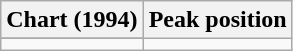<table class = "wikitable plainrowheaders sortable" border="1">
<tr>
<th>Chart (1994)</th>
<th>Peak position</th>
</tr>
<tr>
</tr>
<tr>
<td></td>
</tr>
</table>
